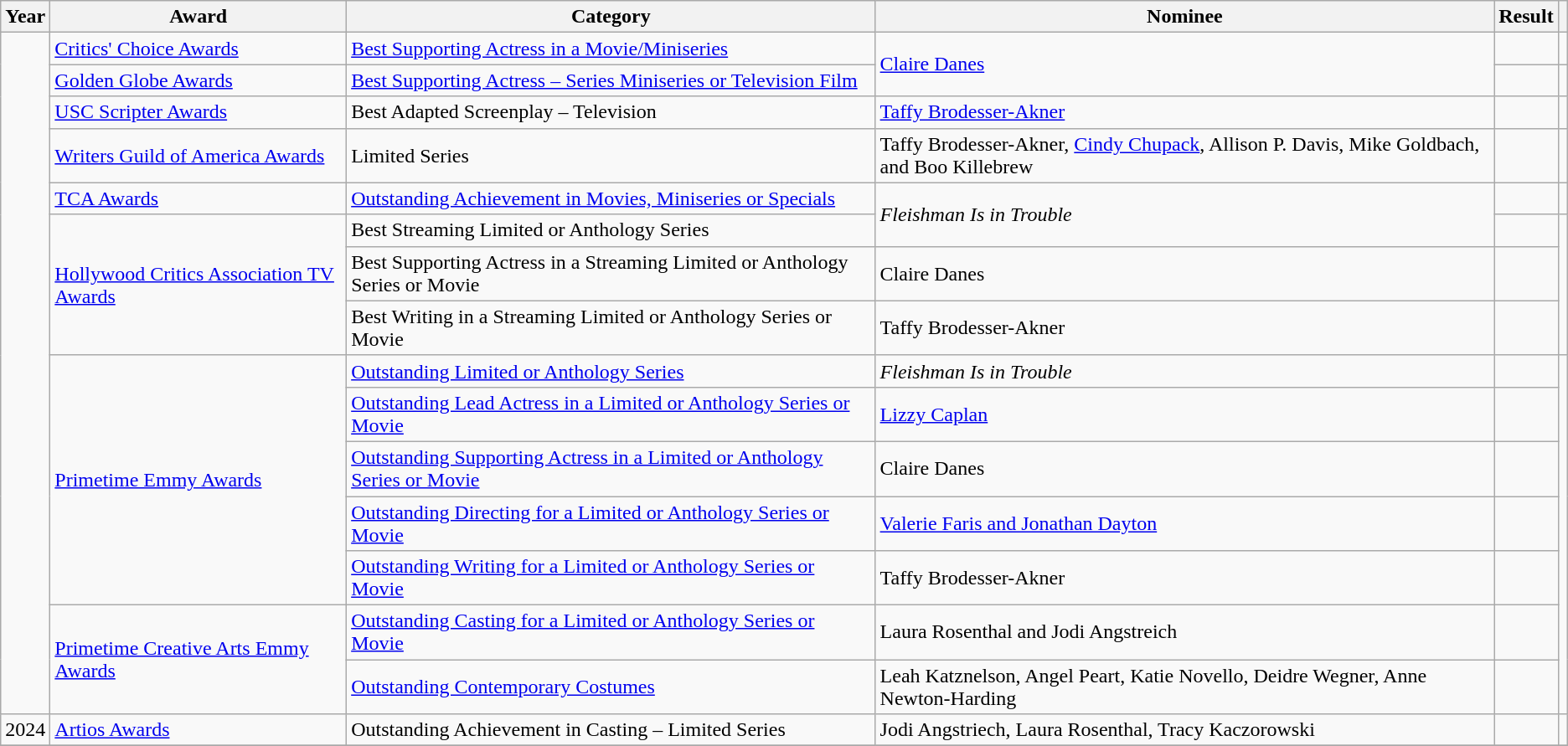<table class="wikitable sortable">
<tr>
<th>Year</th>
<th>Award</th>
<th>Category</th>
<th>Nominee</th>
<th>Result</th>
<th></th>
</tr>
<tr>
<td rowspan="15"></td>
<td><a href='#'>Critics' Choice Awards</a></td>
<td><a href='#'>Best Supporting Actress in a Movie/Miniseries</a></td>
<td rowspan="2"><a href='#'>Claire Danes</a></td>
<td></td>
<td align="center"></td>
</tr>
<tr>
<td><a href='#'>Golden Globe Awards</a></td>
<td><a href='#'>Best Supporting Actress – Series Miniseries or Television Film</a></td>
<td></td>
<td align="center"></td>
</tr>
<tr>
<td><a href='#'>USC Scripter Awards</a></td>
<td>Best Adapted Screenplay – Television</td>
<td><a href='#'>Taffy Brodesser-Akner</a> </td>
<td></td>
<td align="center"></td>
</tr>
<tr>
<td><a href='#'>Writers Guild of America Awards</a></td>
<td>Limited Series</td>
<td>Taffy Brodesser-Akner, <a href='#'>Cindy Chupack</a>, Allison P. Davis, Mike Goldbach, and Boo Killebrew</td>
<td></td>
<td align="center"></td>
</tr>
<tr>
<td><a href='#'>TCA Awards</a></td>
<td><a href='#'>Outstanding Achievement in Movies, Miniseries or Specials</a></td>
<td rowspan=2><em>Fleishman Is in Trouble</em></td>
<td></td>
<td align="center"></td>
</tr>
<tr>
<td rowspan="3"><a href='#'>Hollywood Critics Association TV Awards</a></td>
<td>Best Streaming Limited or Anthology Series</td>
<td></td>
<td rowspan="3" align="center"></td>
</tr>
<tr>
<td>Best Supporting Actress in a Streaming Limited or Anthology Series or Movie</td>
<td>Claire Danes</td>
<td></td>
</tr>
<tr>
<td>Best Writing in a Streaming Limited or Anthology Series or Movie</td>
<td>Taffy Brodesser-Akner </td>
<td></td>
</tr>
<tr>
<td rowspan=5><a href='#'>Primetime Emmy Awards</a></td>
<td><a href='#'>Outstanding Limited or Anthology Series</a></td>
<td><em>Fleishman Is in Trouble</em></td>
<td></td>
<td rowspan=7 align="center"></td>
</tr>
<tr>
<td><a href='#'>Outstanding Lead Actress in a Limited or Anthology Series or Movie</a></td>
<td><a href='#'>Lizzy Caplan</a></td>
<td></td>
</tr>
<tr>
<td><a href='#'>Outstanding Supporting Actress in a Limited or Anthology Series or Movie</a></td>
<td>Claire Danes</td>
<td></td>
</tr>
<tr>
<td><a href='#'>Outstanding Directing for a Limited or Anthology Series or Movie</a></td>
<td><a href='#'>Valerie Faris and Jonathan Dayton</a> </td>
<td></td>
</tr>
<tr>
<td><a href='#'>Outstanding Writing for a Limited or Anthology Series or Movie</a></td>
<td>Taffy Brodesser-Akner </td>
<td></td>
</tr>
<tr>
<td rowspan=2><a href='#'>Primetime Creative Arts Emmy Awards</a></td>
<td><a href='#'>Outstanding Casting for a Limited or Anthology Series or Movie</a></td>
<td>Laura Rosenthal and Jodi Angstreich</td>
<td></td>
</tr>
<tr>
<td><a href='#'>Outstanding Contemporary Costumes</a></td>
<td>Leah Katznelson, Angel Peart, Katie Novello, Deidre Wegner, Anne Newton-Harding </td>
<td></td>
</tr>
<tr>
<td align="center">2024</td>
<td><a href='#'>Artios Awards</a></td>
<td>Outstanding Achievement in Casting – Limited Series</td>
<td>Jodi Angstriech, Laura Rosenthal, Tracy Kaczorowski</td>
<td></td>
<td align="center"></td>
</tr>
<tr>
</tr>
</table>
